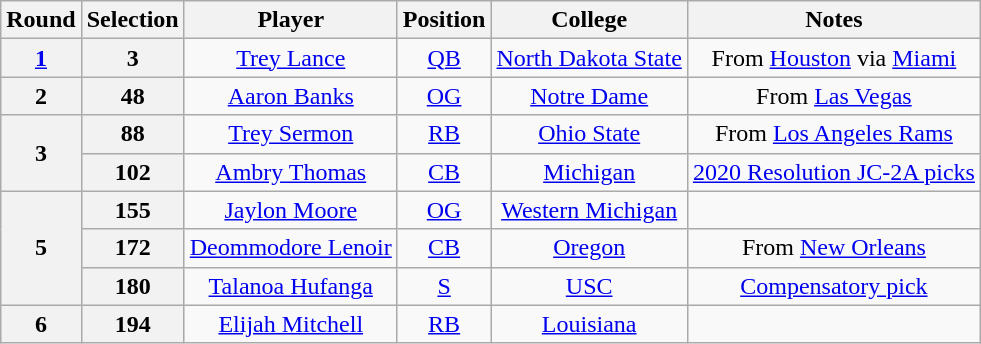<table class="wikitable" style="text-align:center">
<tr>
<th>Round</th>
<th>Selection</th>
<th>Player</th>
<th>Position</th>
<th>College</th>
<th>Notes</th>
</tr>
<tr>
<th><a href='#'>1</a></th>
<th>3</th>
<td><a href='#'>Trey Lance</a></td>
<td><a href='#'>QB</a></td>
<td><a href='#'>North Dakota State</a></td>
<td>From <a href='#'>Houston</a> via <a href='#'>Miami</a></td>
</tr>
<tr>
<th>2</th>
<th>48</th>
<td><a href='#'>Aaron Banks</a></td>
<td><a href='#'>OG</a></td>
<td><a href='#'>Notre Dame</a></td>
<td>From <a href='#'>Las Vegas</a></td>
</tr>
<tr>
<th rowspan="2">3</th>
<th>88</th>
<td><a href='#'>Trey Sermon</a></td>
<td><a href='#'>RB</a></td>
<td><a href='#'>Ohio State</a></td>
<td>From <a href='#'>Los Angeles Rams</a></td>
</tr>
<tr>
<th>102</th>
<td><a href='#'>Ambry Thomas</a></td>
<td><a href='#'>CB</a></td>
<td><a href='#'>Michigan</a></td>
<td><a href='#'>2020 Resolution JC-2A picks</a></td>
</tr>
<tr>
<th rowspan="3">5</th>
<th>155</th>
<td><a href='#'>Jaylon Moore</a></td>
<td><a href='#'>OG</a></td>
<td><a href='#'>Western Michigan</a></td>
<td></td>
</tr>
<tr>
<th>172</th>
<td><a href='#'>Deommodore Lenoir</a></td>
<td><a href='#'>CB</a></td>
<td><a href='#'>Oregon</a></td>
<td>From <a href='#'>New Orleans</a></td>
</tr>
<tr>
<th>180</th>
<td><a href='#'>Talanoa Hufanga</a></td>
<td><a href='#'>S</a></td>
<td><a href='#'>USC</a></td>
<td><a href='#'>Compensatory pick</a></td>
</tr>
<tr>
<th>6</th>
<th>194</th>
<td><a href='#'>Elijah Mitchell</a></td>
<td><a href='#'>RB</a></td>
<td><a href='#'>Louisiana</a></td>
<td></td>
</tr>
</table>
